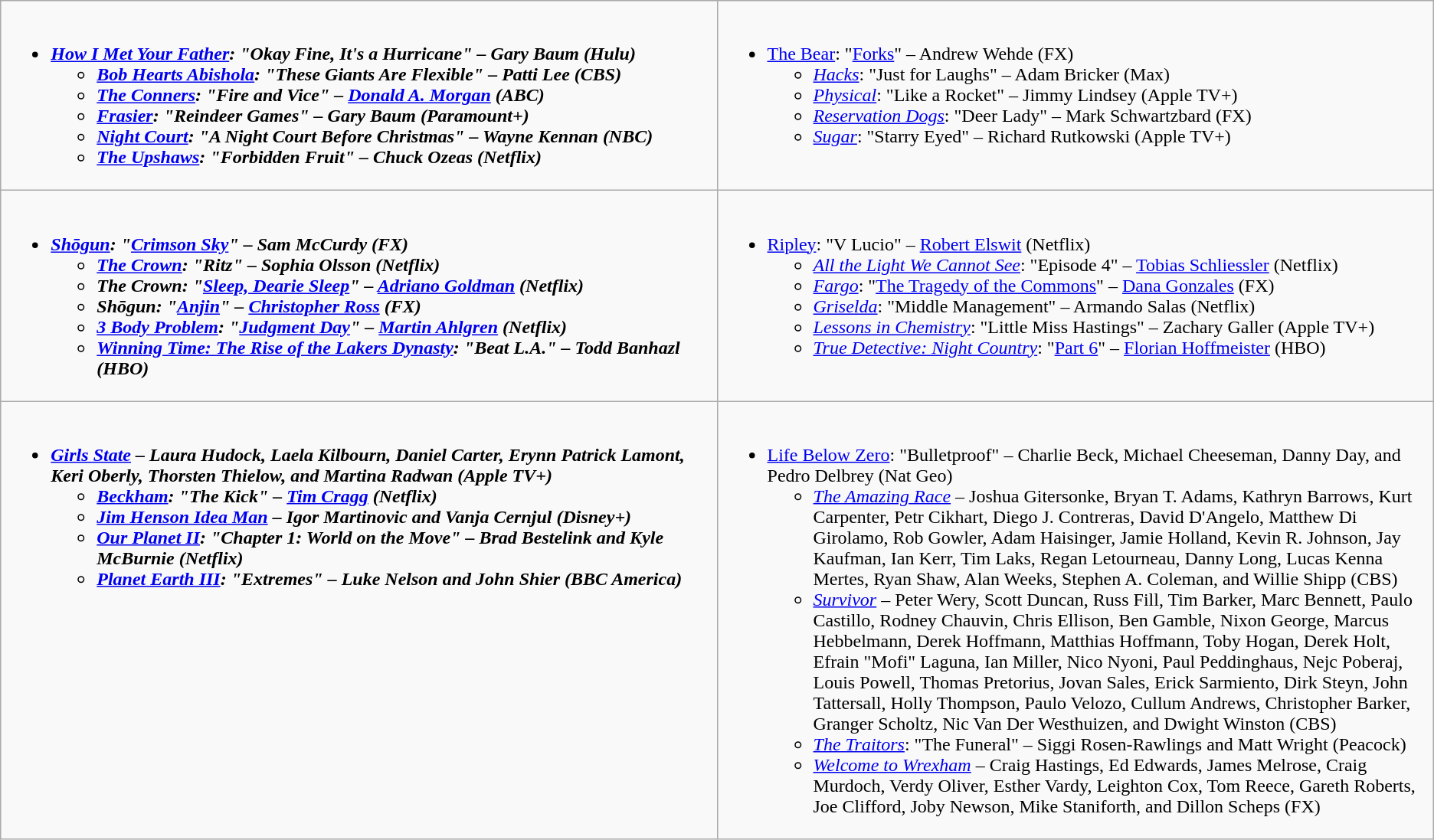<table class="wikitable">
<tr>
<td style="vertical-align:top;" width="50%"><br><ul><li><strong><em><a href='#'>How I Met Your Father</a><em>: "Okay Fine, It's a Hurricane" – Gary Baum (Hulu)<strong><ul><li></em><a href='#'>Bob Hearts Abishola</a><em>: "These Giants Are Flexible" – Patti Lee (CBS)</li><li></em><a href='#'>The Conners</a><em>: "Fire and Vice" – <a href='#'>Donald A. Morgan</a> (ABC)</li><li></em><a href='#'>Frasier</a><em>: "Reindeer Games" – Gary Baum (Paramount+)</li><li></em><a href='#'>Night Court</a><em>: "A Night Court Before Christmas" – Wayne Kennan (NBC)</li><li></em><a href='#'>The Upshaws</a><em>: "Forbidden Fruit" – Chuck Ozeas (Netflix)</li></ul></li></ul></td>
<td style="vertical-align:top;" width="50%"><br><ul><li></em></strong><a href='#'>The Bear</a></em>: "<a href='#'>Forks</a>" – Andrew Wehde (FX)</strong><ul><li><em><a href='#'>Hacks</a></em>: "Just for Laughs" – Adam Bricker (Max)</li><li><em><a href='#'>Physical</a></em>: "Like a Rocket" – Jimmy Lindsey (Apple TV+)</li><li><em><a href='#'>Reservation Dogs</a></em>: "Deer Lady" – Mark Schwartzbard (FX)</li><li><em><a href='#'>Sugar</a></em>: "Starry Eyed" – Richard Rutkowski (Apple TV+)</li></ul></li></ul></td>
</tr>
<tr>
<td style="vertical-align:top;" width="50%"><br><ul><li><strong><em><a href='#'>Shōgun</a><em>: "<a href='#'>Crimson Sky</a>" – Sam McCurdy (FX)<strong><ul><li></em><a href='#'>The Crown</a><em>: "Ritz" – Sophia Olsson (Netflix)</li><li></em>The Crown<em>: "<a href='#'>Sleep, Dearie Sleep</a>" – <a href='#'>Adriano Goldman</a> (Netflix)</li><li></em>Shōgun<em>: "<a href='#'>Anjin</a>" – <a href='#'>Christopher Ross</a> (FX)</li><li></em><a href='#'>3 Body Problem</a><em>: "<a href='#'>Judgment Day</a>" – <a href='#'>Martin Ahlgren</a> (Netflix)</li><li></em><a href='#'>Winning Time: The Rise of the Lakers Dynasty</a><em>: "Beat L.A." – Todd Banhazl (HBO)</li></ul></li></ul></td>
<td style="vertical-align:top;" width="50%"><br><ul><li></em></strong><a href='#'>Ripley</a></em>: "V Lucio" – <a href='#'>Robert Elswit</a> (Netflix)</strong><ul><li><em><a href='#'>All the Light We Cannot See</a></em>: "Episode 4" – <a href='#'>Tobias Schliessler</a> (Netflix)</li><li><em><a href='#'>Fargo</a></em>: "<a href='#'>The Tragedy of the Commons</a>" – <a href='#'>Dana Gonzales</a> (FX)</li><li><em><a href='#'>Griselda</a></em>: "Middle Management" – Armando Salas (Netflix)</li><li><em><a href='#'>Lessons in Chemistry</a></em>: "Little Miss Hastings" – Zachary Galler (Apple TV+)</li><li><em><a href='#'>True Detective: Night Country</a></em>: "<a href='#'>Part 6</a>" – <a href='#'>Florian Hoffmeister</a> (HBO)</li></ul></li></ul></td>
</tr>
<tr>
<td style="vertical-align:top;" width="50%"><br><ul><li><strong><em><a href='#'>Girls State</a><em> – Laura Hudock, Laela Kilbourn, Daniel Carter, Erynn Patrick Lamont, Keri Oberly, Thorsten Thielow, and Martina Radwan (Apple TV+)<strong><ul><li></em><a href='#'>Beckham</a><em>: "The Kick" – <a href='#'>Tim Cragg</a> (Netflix)</li><li></em><a href='#'>Jim Henson Idea Man</a><em> – Igor Martinovic and Vanja Cernjul (Disney+)</li><li></em><a href='#'>Our Planet II</a><em>: "Chapter 1: World on the Move" – Brad Bestelink and Kyle McBurnie (Netflix)</li><li></em><a href='#'>Planet Earth III</a><em>: "Extremes" – Luke Nelson and John Shier (BBC America)</li></ul></li></ul></td>
<td style="vertical-align:top;" width="50%"><br><ul><li></em></strong><a href='#'>Life Below Zero</a></em>: "Bulletproof" – Charlie Beck, Michael Cheeseman, Danny Day, and Pedro Delbrey (Nat Geo)</strong><ul><li><em><a href='#'>The Amazing Race</a></em> – Joshua Gitersonke, Bryan T. Adams, Kathryn Barrows, Kurt Carpenter, Petr Cikhart, Diego J. Contreras, David D'Angelo, Matthew Di Girolamo, Rob Gowler, Adam Haisinger, Jamie Holland, Kevin R. Johnson, Jay Kaufman, Ian Kerr, Tim Laks, Regan Letourneau, Danny Long, Lucas Kenna Mertes, Ryan Shaw, Alan Weeks, Stephen A. Coleman, and Willie Shipp (CBS)</li><li><em><a href='#'>Survivor</a></em> – Peter Wery, Scott Duncan, Russ Fill, Tim Barker, Marc Bennett, Paulo Castillo, Rodney Chauvin, Chris Ellison, Ben Gamble, Nixon George, Marcus Hebbelmann, Derek Hoffmann, Matthias Hoffmann, Toby Hogan, Derek Holt, Efrain "Mofi" Laguna, Ian Miller, Nico Nyoni, Paul Peddinghaus, Nejc Poberaj, Louis Powell, Thomas Pretorius, Jovan Sales, Erick Sarmiento, Dirk Steyn, John Tattersall, Holly Thompson, Paulo Velozo, Cullum Andrews, Christopher Barker, Granger Scholtz, Nic Van Der Westhuizen, and Dwight Winston (CBS)</li><li><em><a href='#'>The Traitors</a></em>: "The Funeral" – Siggi Rosen-Rawlings and Matt Wright (Peacock)</li><li><em><a href='#'>Welcome to Wrexham</a></em> – Craig Hastings, Ed Edwards, James Melrose, Craig Murdoch, Verdy Oliver, Esther Vardy, Leighton Cox, Tom Reece, Gareth Roberts, Joe Clifford, Joby Newson, Mike Staniforth, and Dillon Scheps (FX)</li></ul></li></ul></td>
</tr>
</table>
